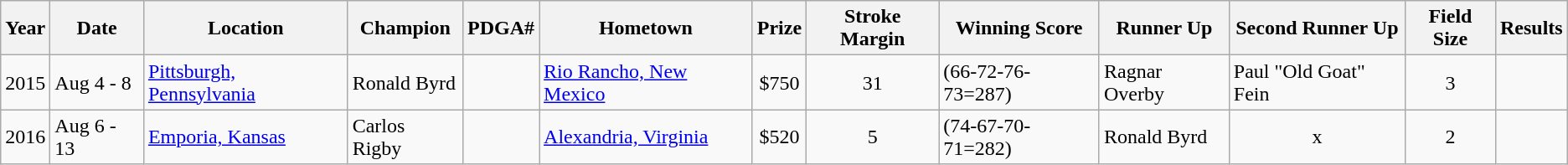<table class="wikitable">
<tr>
<th>Year</th>
<th>Date</th>
<th>Location</th>
<th>Champion</th>
<th>PDGA#</th>
<th>Hometown</th>
<th>Prize</th>
<th>Stroke Margin</th>
<th>Winning Score</th>
<th>Runner Up</th>
<th>Second Runner Up</th>
<th>Field Size</th>
<th>Results</th>
</tr>
<tr>
<td>2015</td>
<td>Aug 4 - 8</td>
<td><a href='#'>Pittsburgh, Pennsylvania</a></td>
<td>Ronald Byrd</td>
<td></td>
<td><a href='#'>Rio Rancho, New Mexico</a></td>
<td align="center">$750</td>
<td align="center">31</td>
<td>(66-72-76-73=287)</td>
<td>Ragnar Overby</td>
<td>Paul "Old Goat" Fein</td>
<td align="center">3</td>
<td></td>
</tr>
<tr>
<td>2016</td>
<td>Aug 6 - 13</td>
<td><a href='#'>Emporia, Kansas</a></td>
<td>Carlos Rigby</td>
<td></td>
<td><a href='#'>Alexandria, Virginia</a></td>
<td align="center">$520</td>
<td align="center">5</td>
<td>(74-67-70-71=282)</td>
<td>Ronald Byrd</td>
<td align="center">x</td>
<td align="center">2</td>
<td></td>
</tr>
</table>
